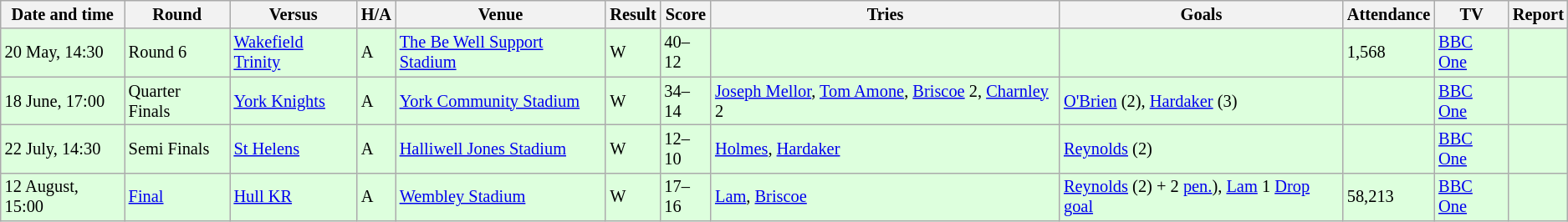<table class="wikitable" style="font-size:85%;">
<tr>
<th>Date and time</th>
<th>Round</th>
<th>Versus</th>
<th>H/A</th>
<th>Venue</th>
<th>Result</th>
<th>Score</th>
<th>Tries</th>
<th>Goals</th>
<th>Attendance</th>
<th>TV</th>
<th>Report</th>
</tr>
<tr style="background:#ddffdd;">
<td>20 May, 14:30</td>
<td>Round 6</td>
<td> <a href='#'>Wakefield Trinity</a></td>
<td>A</td>
<td><a href='#'>The Be Well Support Stadium</a></td>
<td>W</td>
<td>40–12</td>
<td></td>
<td></td>
<td>1,568</td>
<td><a href='#'>BBC One</a></td>
<td></td>
</tr>
<tr style="background:#ddffdd;">
<td>18 June, 17:00</td>
<td>Quarter Finals</td>
<td> <a href='#'>York Knights</a></td>
<td>A</td>
<td><a href='#'>York Community Stadium</a></td>
<td>W</td>
<td>34–14</td>
<td><a href='#'>Joseph Mellor</a>, <a href='#'>Tom Amone</a>, <a href='#'>Briscoe</a> 2, <a href='#'>Charnley</a> 2</td>
<td><a href='#'>O'Brien</a> (2), <a href='#'>Hardaker</a> (3)</td>
<td></td>
<td><a href='#'>BBC One</a></td>
<td></td>
</tr>
<tr style="background:#ddffdd;">
<td>22 July, 14:30</td>
<td>Semi Finals</td>
<td> <a href='#'>St Helens</a></td>
<td>A</td>
<td><a href='#'>Halliwell Jones Stadium</a></td>
<td>W</td>
<td>12–10</td>
<td><a href='#'>Holmes</a>, <a href='#'>Hardaker</a></td>
<td><a href='#'>Reynolds</a> (2)</td>
<td></td>
<td><a href='#'>BBC One</a></td>
<td></td>
</tr>
<tr style="background:#ddffdd;">
<td>12 August, 15:00</td>
<td><a href='#'>Final</a></td>
<td> <a href='#'>Hull KR</a></td>
<td>A</td>
<td><a href='#'>Wembley Stadium</a></td>
<td>W</td>
<td>17–16</td>
<td><a href='#'>Lam</a>, <a href='#'>Briscoe</a></td>
<td><a href='#'>Reynolds</a> (2) + 2 <a href='#'>pen.</a>), <a href='#'>Lam</a> 1 <a href='#'>Drop goal</a></td>
<td>58,213</td>
<td><a href='#'>BBC One</a></td>
<td></td>
</tr>
</table>
